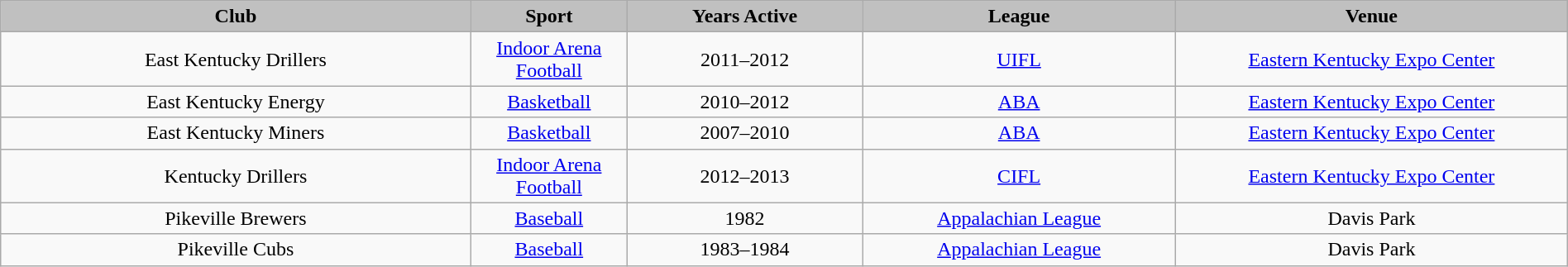<table class="wikitable" style="font-size: 100%; text-align: center; width: 100%;">
<tr>
<th style="width:30%; background: #C0C0C0;">Club</th>
<th style="width:10%; background: #C0C0C0;">Sport</th>
<th style="width:15%; background: #C0C0C0;">Years Active</th>
<th style="width:20%; background: #C0C0C0;">League</th>
<th style="width:25%; background: #C0C0C0;">Venue</th>
</tr>
<tr>
<td>East Kentucky Drillers</td>
<td><a href='#'>Indoor Arena Football</a></td>
<td>2011–2012</td>
<td><a href='#'>UIFL</a></td>
<td><a href='#'>Eastern Kentucky Expo Center</a></td>
</tr>
<tr>
<td>East Kentucky Energy</td>
<td><a href='#'>Basketball</a></td>
<td>2010–2012</td>
<td><a href='#'>ABA</a></td>
<td><a href='#'>Eastern Kentucky Expo Center</a></td>
</tr>
<tr>
<td>East Kentucky Miners</td>
<td><a href='#'>Basketball</a></td>
<td>2007–2010</td>
<td><a href='#'>ABA</a></td>
<td><a href='#'>Eastern Kentucky Expo Center</a></td>
</tr>
<tr>
<td>Kentucky Drillers</td>
<td><a href='#'>Indoor Arena Football</a></td>
<td>2012–2013</td>
<td><a href='#'>CIFL</a></td>
<td><a href='#'>Eastern Kentucky Expo Center</a></td>
</tr>
<tr>
<td>Pikeville Brewers</td>
<td><a href='#'>Baseball</a></td>
<td>1982</td>
<td><a href='#'>Appalachian League</a></td>
<td>Davis Park</td>
</tr>
<tr>
<td>Pikeville Cubs</td>
<td><a href='#'>Baseball</a></td>
<td>1983–1984</td>
<td><a href='#'>Appalachian League</a></td>
<td>Davis Park</td>
</tr>
</table>
